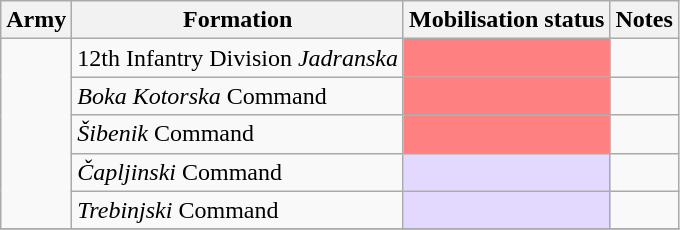<table class="wikitable">
<tr>
<th scope="col">Army</th>
<th scope="col">Formation</th>
<th scope="col">Mobilisation status</th>
<th scope="col">Notes</th>
</tr>
<tr>
<td rowspan=5></td>
<td>12th Infantry Division <em>Jadranska</em></td>
<td bgcolor="FF8080"></td>
<td></td>
</tr>
<tr>
<td><em>Boka Kotorska</em> Command</td>
<td bgcolor="FF8080"></td>
<td></td>
</tr>
<tr>
<td><em>Šibenik</em> Command</td>
<td bgcolor="FF8080"></td>
<td></td>
</tr>
<tr>
<td><em>Čapljinski</em> Command</td>
<td bgcolor="e3d9ff"></td>
<td></td>
</tr>
<tr>
<td><em>Trebinjski</em> Command</td>
<td bgcolor="e3d9ff"></td>
<td></td>
</tr>
<tr>
</tr>
</table>
